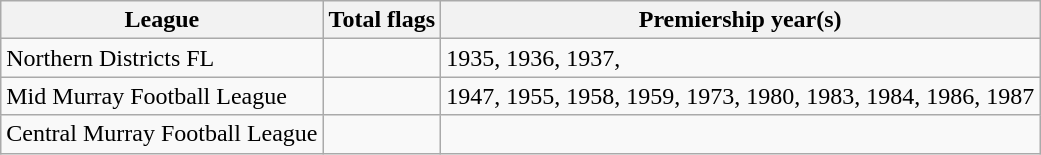<table class="wikitable">
<tr>
<th>League</th>
<th>Total flags</th>
<th>Premiership year(s)</th>
</tr>
<tr>
<td>Northern Districts FL</td>
<td></td>
<td>1935, 1936, 1937,</td>
</tr>
<tr>
<td>Mid Murray Football League</td>
<td></td>
<td>1947, 1955, 1958, 1959, 1973, 1980, 1983, 1984, 1986, 1987</td>
</tr>
<tr>
<td>Central Murray Football League</td>
<td></td>
<td></td>
</tr>
</table>
